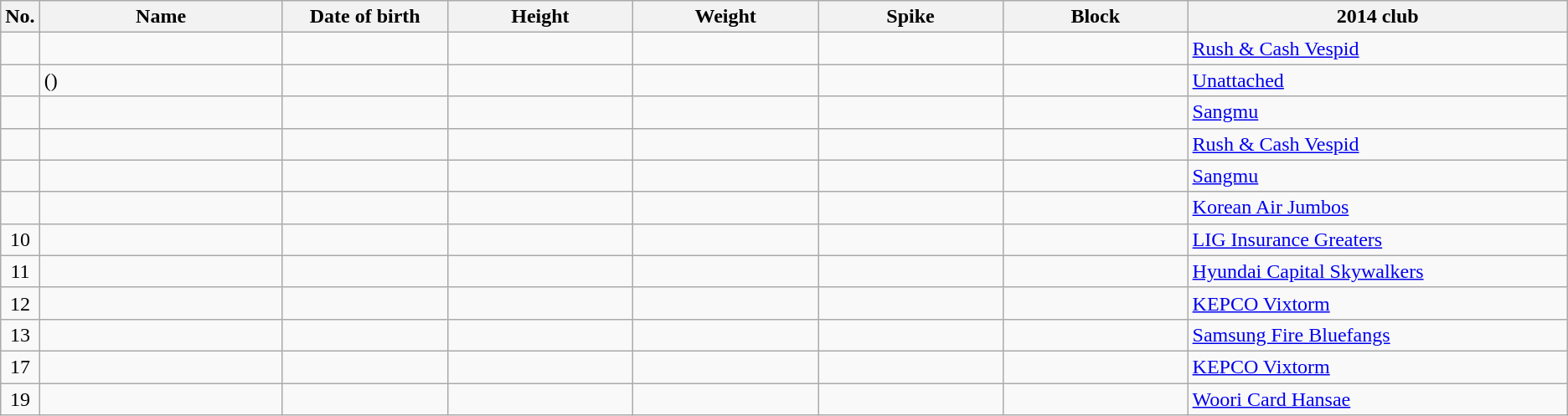<table class="wikitable sortable" style="font-size:100%; text-align:center;">
<tr>
<th>No.</th>
<th style="width:12em">Name</th>
<th style="width:8em">Date of birth</th>
<th style="width:9em">Height</th>
<th style="width:9em">Weight</th>
<th style="width:9em">Spike</th>
<th style="width:9em">Block</th>
<th style="width:19em">2014 club</th>
</tr>
<tr>
<td></td>
<td align=left></td>
<td align=right></td>
<td></td>
<td></td>
<td></td>
<td></td>
<td align=left> <a href='#'>Rush & Cash Vespid</a></td>
</tr>
<tr>
<td></td>
<td align=left> ()</td>
<td align=right></td>
<td></td>
<td></td>
<td></td>
<td></td>
<td align=left><a href='#'>Unattached</a></td>
</tr>
<tr>
<td></td>
<td align=left></td>
<td align=right></td>
<td></td>
<td></td>
<td></td>
<td></td>
<td align=left> <a href='#'>Sangmu</a></td>
</tr>
<tr>
<td></td>
<td align=left></td>
<td align=right></td>
<td></td>
<td></td>
<td></td>
<td></td>
<td align=left> <a href='#'>Rush & Cash Vespid</a></td>
</tr>
<tr>
<td></td>
<td align=left></td>
<td align=right></td>
<td></td>
<td></td>
<td></td>
<td></td>
<td align=left> <a href='#'>Sangmu</a></td>
</tr>
<tr>
<td></td>
<td align=left></td>
<td align=right></td>
<td></td>
<td></td>
<td></td>
<td></td>
<td align=left> <a href='#'>Korean Air Jumbos</a></td>
</tr>
<tr>
<td>10</td>
<td align=left></td>
<td align=right></td>
<td></td>
<td></td>
<td></td>
<td></td>
<td align=left> <a href='#'>LIG Insurance Greaters</a></td>
</tr>
<tr>
<td>11</td>
<td align=left></td>
<td align=right></td>
<td></td>
<td></td>
<td></td>
<td></td>
<td align=left> <a href='#'>Hyundai Capital Skywalkers</a></td>
</tr>
<tr>
<td>12</td>
<td align=left></td>
<td align=right></td>
<td></td>
<td></td>
<td></td>
<td></td>
<td align=left> <a href='#'>KEPCO Vixtorm</a></td>
</tr>
<tr>
<td>13</td>
<td align=left></td>
<td align=right></td>
<td></td>
<td></td>
<td></td>
<td></td>
<td align=left> <a href='#'>Samsung Fire Bluefangs</a></td>
</tr>
<tr>
<td>17</td>
<td align=left></td>
<td align=right></td>
<td></td>
<td></td>
<td></td>
<td></td>
<td align=left> <a href='#'>KEPCO Vixtorm</a></td>
</tr>
<tr>
<td>19</td>
<td align=left></td>
<td align=right></td>
<td></td>
<td></td>
<td></td>
<td></td>
<td align=left> <a href='#'>Woori Card Hansae</a></td>
</tr>
</table>
